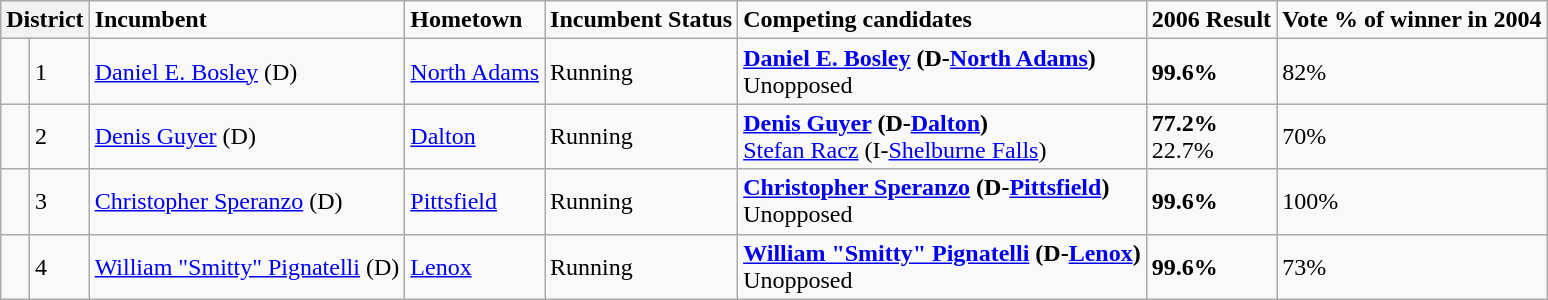<table class="wikitable">
<tr ">
<th colspan="2" style="text-align:center;"><strong>District</strong></th>
<td><strong>Incumbent</strong></td>
<td><strong>Hometown</strong></td>
<td><strong>Incumbent Status</strong></td>
<td><strong>Competing candidates</strong></td>
<td><strong>2006 Result</strong></td>
<td><strong>Vote % of winner in 2004 </strong></td>
</tr>
<tr>
<td></td>
<td>1</td>
<td><a href='#'>Daniel E. Bosley</a> (D)</td>
<td><a href='#'>North Adams</a></td>
<td>Running</td>
<td><strong><a href='#'>Daniel E. Bosley</a> (D-<a href='#'>North Adams</a>)</strong> <br> Unopposed</td>
<td><strong>99.6%</strong></td>
<td>82%</td>
</tr>
<tr>
<td></td>
<td>2</td>
<td><a href='#'>Denis Guyer</a> (D)</td>
<td><a href='#'>Dalton</a></td>
<td>Running</td>
<td><strong><a href='#'>Denis Guyer</a> (D-<a href='#'>Dalton</a>)</strong> <br> <a href='#'>Stefan Racz</a> (I-<a href='#'>Shelburne Falls</a>)</td>
<td><strong>77.2%</strong> <br> 22.7%</td>
<td>70%</td>
</tr>
<tr>
<td></td>
<td>3</td>
<td><a href='#'>Christopher Speranzo</a> (D)</td>
<td><a href='#'>Pittsfield</a></td>
<td>Running</td>
<td><strong><a href='#'>Christopher Speranzo</a> (D-<a href='#'>Pittsfield</a>)</strong> <br> Unopposed</td>
<td><strong>99.6%</strong></td>
<td>100%</td>
</tr>
<tr>
<td></td>
<td>4</td>
<td><a href='#'>William "Smitty" Pignatelli</a> (D)</td>
<td><a href='#'>Lenox</a></td>
<td>Running</td>
<td><strong><a href='#'>William "Smitty" Pignatelli</a> (D-<a href='#'>Lenox</a>)</strong> <br> Unopposed</td>
<td><strong>99.6%</strong></td>
<td>73%</td>
</tr>
</table>
